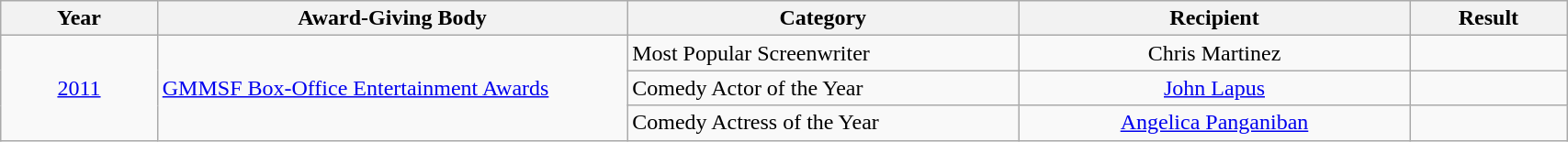<table | width="90%" class="wikitable sortable">
<tr>
<th width="10%">Year</th>
<th width="30%">Award-Giving Body</th>
<th width="25%">Category</th>
<th width="25%">Recipient</th>
<th width="10%">Result</th>
</tr>
<tr>
<td rowspan="3" align="center"><a href='#'>2011</a></td>
<td rowspan="3" align="left"><a href='#'>GMMSF Box-Office Entertainment Awards</a></td>
<td align="left">Most Popular Screenwriter</td>
<td align="center">Chris Martinez</td>
<td></td>
</tr>
<tr>
<td>Comedy Actor of the Year</td>
<td align="center"><a href='#'>John Lapus</a></td>
<td></td>
</tr>
<tr>
<td>Comedy Actress of the Year</td>
<td align="center"><a href='#'>Angelica Panganiban</a></td>
<td></td>
</tr>
</table>
